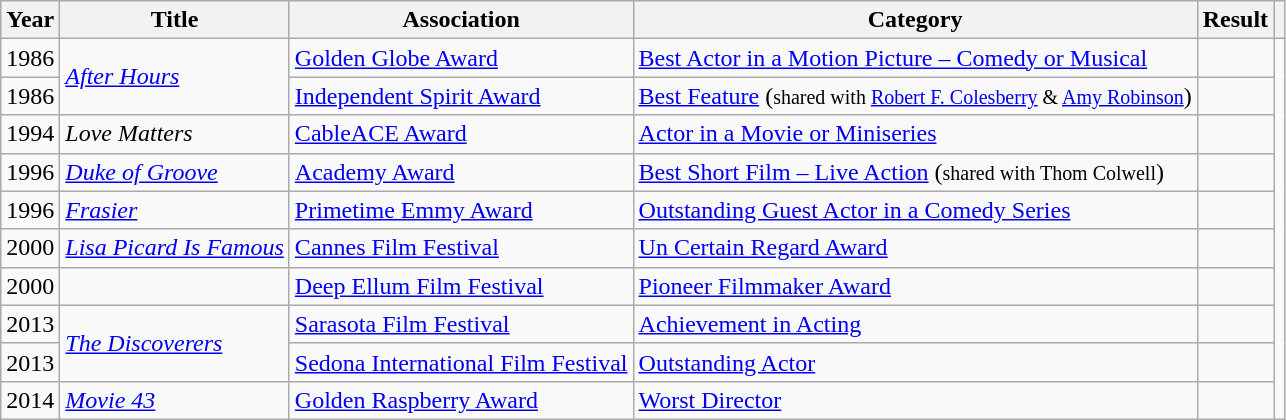<table class=wikitable>
<tr>
<th>Year</th>
<th>Title</th>
<th>Association</th>
<th>Category</th>
<th>Result</th>
<th></th>
</tr>
<tr>
<td>1986</td>
<td rowspan="2"><em><a href='#'>After Hours</a></em></td>
<td><a href='#'>Golden Globe Award</a></td>
<td><a href='#'>Best Actor in a Motion Picture – Comedy or Musical</a></td>
<td></td>
<td rowspan="10"></td>
</tr>
<tr>
<td>1986</td>
<td><a href='#'>Independent Spirit Award</a></td>
<td><a href='#'>Best Feature</a> (<small>shared with <a href='#'>Robert F. Colesberry</a> & <a href='#'>Amy Robinson</a></small>)</td>
<td></td>
</tr>
<tr>
<td>1994</td>
<td><em>Love Matters</em></td>
<td><a href='#'>CableACE Award</a></td>
<td><a href='#'>Actor in a Movie or Miniseries</a></td>
<td></td>
</tr>
<tr>
<td>1996</td>
<td><em><a href='#'>Duke of Groove</a></em></td>
<td><a href='#'>Academy Award</a></td>
<td><a href='#'>Best Short Film – Live Action</a> (<small>shared with Thom Colwell</small>)</td>
<td></td>
</tr>
<tr>
<td>1996</td>
<td><em><a href='#'>Frasier</a></em></td>
<td><a href='#'>Primetime Emmy Award</a></td>
<td><a href='#'>Outstanding Guest Actor in a Comedy Series</a></td>
<td></td>
</tr>
<tr>
<td>2000</td>
<td><em><a href='#'>Lisa Picard Is Famous</a></em></td>
<td><a href='#'>Cannes Film Festival</a></td>
<td><a href='#'>Un Certain Regard Award</a></td>
<td></td>
</tr>
<tr>
<td>2000</td>
<td></td>
<td><a href='#'>Deep Ellum Film Festival</a></td>
<td><a href='#'>Pioneer Filmmaker Award</a></td>
<td></td>
</tr>
<tr>
<td>2013</td>
<td rowspan="2"><em><a href='#'>The Discoverers</a></em></td>
<td><a href='#'>Sarasota Film Festival</a></td>
<td><a href='#'>Achievement in Acting</a></td>
<td></td>
</tr>
<tr>
<td>2013</td>
<td><a href='#'>Sedona International Film Festival</a></td>
<td><a href='#'>Outstanding Actor</a></td>
<td></td>
</tr>
<tr>
<td>2014</td>
<td><em><a href='#'>Movie 43</a></em></td>
<td><a href='#'>Golden Raspberry Award</a></td>
<td><a href='#'>Worst Director</a></td>
<td></td>
</tr>
</table>
